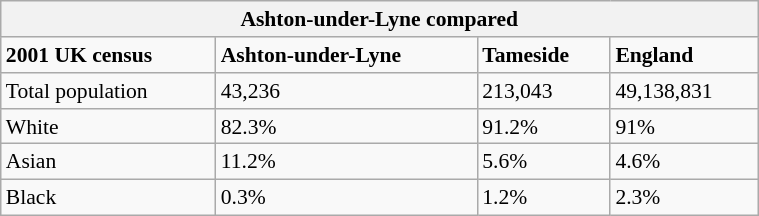<table class="wikitable" style="float: right; margin-left: 2em; width: 40%; font-size: 90%;" cellspacing="3">
<tr>
<th colspan="4"><strong>Ashton-under-Lyne compared</strong></th>
</tr>
<tr>
<td><strong>2001 UK census</strong></td>
<td><strong>Ashton-under-Lyne</strong></td>
<td><strong>Tameside</strong></td>
<td><strong>England</strong></td>
</tr>
<tr>
<td>Total population</td>
<td>43,236</td>
<td>213,043</td>
<td>49,138,831</td>
</tr>
<tr>
<td>White</td>
<td>82.3%</td>
<td>91.2%</td>
<td>91%</td>
</tr>
<tr>
<td>Asian</td>
<td>11.2%</td>
<td>5.6%</td>
<td>4.6%</td>
</tr>
<tr>
<td>Black</td>
<td>0.3%</td>
<td>1.2%</td>
<td>2.3%</td>
</tr>
</table>
